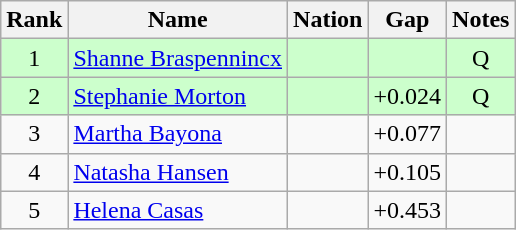<table class="wikitable sortable" style="text-align:center">
<tr>
<th>Rank</th>
<th>Name</th>
<th>Nation</th>
<th>Gap</th>
<th>Notes</th>
</tr>
<tr bgcolor=ccffcc>
<td>1</td>
<td align=left><a href='#'>Shanne Braspennincx</a></td>
<td align=left></td>
<td></td>
<td>Q</td>
</tr>
<tr bgcolor=ccffcc>
<td>2</td>
<td align=left><a href='#'>Stephanie Morton</a></td>
<td align=left></td>
<td>+0.024</td>
<td>Q</td>
</tr>
<tr>
<td>3</td>
<td align=left><a href='#'>Martha Bayona</a></td>
<td align=left></td>
<td>+0.077</td>
<td></td>
</tr>
<tr>
<td>4</td>
<td align=left><a href='#'>Natasha Hansen</a></td>
<td align=left></td>
<td>+0.105</td>
<td></td>
</tr>
<tr>
<td>5</td>
<td align=left><a href='#'>Helena Casas</a></td>
<td align=left></td>
<td>+0.453</td>
<td></td>
</tr>
</table>
